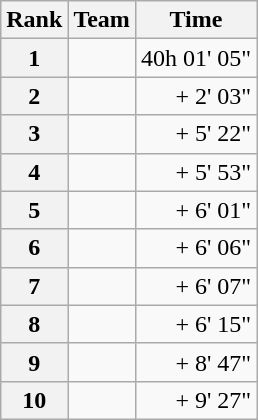<table class="wikitable">
<tr>
<th scope="col">Rank</th>
<th scope="col">Team</th>
<th scope="col">Time</th>
</tr>
<tr>
<th scope="row">1</th>
<td> </td>
<td align="right">40h 01' 05"</td>
</tr>
<tr>
<th scope="row">2</th>
<td> </td>
<td align="right">+ 2' 03"</td>
</tr>
<tr>
<th scope="row">3</th>
<td> </td>
<td align="right">+ 5' 22"</td>
</tr>
<tr>
<th scope="row">4</th>
<td> </td>
<td align="right">+ 5' 53"</td>
</tr>
<tr>
<th scope="row">5</th>
<td> </td>
<td align="right">+ 6' 01"</td>
</tr>
<tr>
<th scope="row">6</th>
<td> </td>
<td align="right">+ 6' 06"</td>
</tr>
<tr>
<th scope="row">7</th>
<td> </td>
<td align="right">+ 6' 07"</td>
</tr>
<tr>
<th scope="row">8</th>
<td> </td>
<td align="right">+ 6' 15"</td>
</tr>
<tr>
<th scope="row">9</th>
<td> </td>
<td align="right">+ 8' 47"</td>
</tr>
<tr>
<th scope="row">10</th>
<td> </td>
<td align="right">+ 9' 27"</td>
</tr>
</table>
